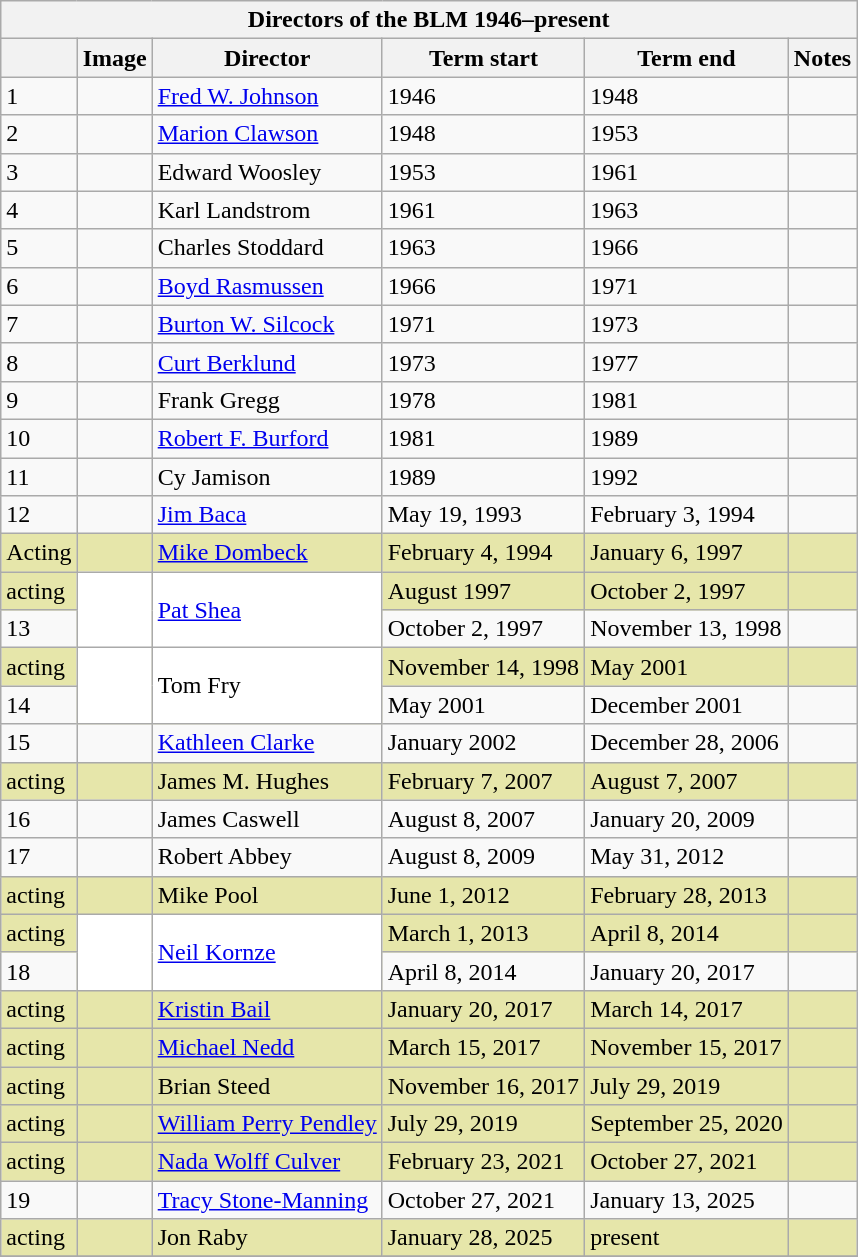<table class="wikitable collapsible collapsed">
<tr>
<th colspan=6>Directors of the BLM 1946–present</th>
</tr>
<tr>
<th></th>
<th>Image</th>
<th>Director</th>
<th>Term start</th>
<th>Term end</th>
<th>Notes</th>
</tr>
<tr>
<td>1</td>
<td></td>
<td><a href='#'>Fred W. Johnson</a></td>
<td>1946</td>
<td>1948</td>
<td></td>
</tr>
<tr>
<td>2</td>
<td></td>
<td><a href='#'>Marion Clawson</a></td>
<td>1948</td>
<td>1953</td>
<td></td>
</tr>
<tr>
<td>3</td>
<td></td>
<td>Edward Woosley</td>
<td>1953</td>
<td>1961</td>
<td></td>
</tr>
<tr>
<td>4</td>
<td></td>
<td>Karl Landstrom</td>
<td>1961</td>
<td>1963</td>
<td></td>
</tr>
<tr>
<td>5</td>
<td></td>
<td>Charles Stoddard</td>
<td>1963</td>
<td>1966</td>
<td></td>
</tr>
<tr>
<td>6</td>
<td></td>
<td><a href='#'>Boyd Rasmussen</a></td>
<td>1966</td>
<td>1971</td>
<td></td>
</tr>
<tr>
<td>7</td>
<td></td>
<td><a href='#'>Burton W. Silcock</a></td>
<td>1971</td>
<td>1973</td>
<td></td>
</tr>
<tr>
<td>8</td>
<td></td>
<td><a href='#'>Curt Berklund</a></td>
<td>1973</td>
<td>1977</td>
<td></td>
</tr>
<tr>
<td>9</td>
<td></td>
<td>Frank Gregg</td>
<td>1978</td>
<td>1981</td>
<td></td>
</tr>
<tr>
<td>10</td>
<td></td>
<td><a href='#'>Robert F. Burford</a></td>
<td>1981</td>
<td>1989</td>
<td></td>
</tr>
<tr>
<td>11</td>
<td></td>
<td>Cy Jamison</td>
<td>1989</td>
<td>1992</td>
<td></td>
</tr>
<tr>
<td>12</td>
<td></td>
<td><a href='#'>Jim Baca</a></td>
<td>May 19, 1993</td>
<td>February 3, 1994</td>
<td></td>
</tr>
<tr bgcolor="#e6e6aa">
<td>Acting</td>
<td></td>
<td><a href='#'>Mike Dombeck</a></td>
<td>February 4, 1994</td>
<td>January 6, 1997</td>
<td></td>
</tr>
<tr bgcolor="#e6e6aa">
<td>acting</td>
<td rowspan="2" bgcolor="#ffffff"></td>
<td rowspan="2" bgcolor="#ffffff"><a href='#'>Pat Shea</a></td>
<td>August 1997</td>
<td>October 2, 1997</td>
<td></td>
</tr>
<tr>
<td>13</td>
<td>October 2, 1997</td>
<td>November 13, 1998</td>
<td></td>
</tr>
<tr bgcolor="#e6e6aa">
<td>acting</td>
<td rowspan="2" bgcolor="#ffffff"></td>
<td rowspan="2" bgcolor="#ffffff">Tom Fry</td>
<td>November 14, 1998</td>
<td>May 2001</td>
<td></td>
</tr>
<tr>
<td>14</td>
<td>May 2001</td>
<td>December 2001</td>
<td></td>
</tr>
<tr>
<td>15</td>
<td></td>
<td><a href='#'>Kathleen Clarke</a></td>
<td>January 2002</td>
<td>December 28, 2006</td>
<td></td>
</tr>
<tr bgcolor="#e6e6aa">
<td>acting</td>
<td></td>
<td>James M. Hughes</td>
<td>February 7, 2007</td>
<td>August 7, 2007</td>
<td></td>
</tr>
<tr>
<td>16</td>
<td></td>
<td>James Caswell</td>
<td>August 8, 2007</td>
<td>January 20, 2009</td>
<td></td>
</tr>
<tr>
<td>17</td>
<td></td>
<td>Robert Abbey</td>
<td>August 8, 2009</td>
<td>May 31, 2012</td>
<td></td>
</tr>
<tr bgcolor="#e6e6aa">
<td>acting</td>
<td></td>
<td>Mike Pool</td>
<td>June 1, 2012</td>
<td>February 28, 2013</td>
<td></td>
</tr>
<tr bgcolor="#e6e6aa">
<td>acting</td>
<td rowspan="2" bgcolor="#ffffff"></td>
<td rowspan="2" bgcolor="#ffffff"><a href='#'>Neil Kornze</a></td>
<td>March  1, 2013</td>
<td>April 8, 2014</td>
<td></td>
</tr>
<tr>
<td>18</td>
<td>April 8, 2014</td>
<td>January 20, 2017</td>
<td></td>
</tr>
<tr bgcolor="#e6e6aa">
<td>acting</td>
<td></td>
<td><a href='#'>Kristin Bail</a></td>
<td>January 20, 2017</td>
<td>March 14, 2017</td>
<td></td>
</tr>
<tr bgcolor="#e6e6aa">
<td>acting</td>
<td></td>
<td><a href='#'>Michael Nedd</a></td>
<td>March 15, 2017</td>
<td>November 15, 2017</td>
<td></td>
</tr>
<tr bgcolor="#e6e6aa">
<td>acting</td>
<td></td>
<td>Brian Steed</td>
<td>November 16, 2017</td>
<td>July 29, 2019</td>
<td></td>
</tr>
<tr bgcolor="#e6e6aa">
<td>acting</td>
<td></td>
<td><a href='#'>William Perry Pendley</a></td>
<td>July 29, 2019</td>
<td>September 25, 2020</td>
<td></td>
</tr>
<tr bgcolor="#e6e6aa">
<td>acting</td>
<td></td>
<td><a href='#'>Nada Wolff Culver</a></td>
<td>February 23, 2021</td>
<td>October 27, 2021</td>
<td></td>
</tr>
<tr>
<td>19</td>
<td></td>
<td><a href='#'>Tracy Stone-Manning</a></td>
<td>October 27, 2021</td>
<td>January 13, 2025</td>
<td></td>
</tr>
<tr bgcolor="#e6e6aa">
<td>acting</td>
<td></td>
<td>Jon Raby</td>
<td>January 28, 2025</td>
<td>present</td>
<td></td>
</tr>
<tr>
</tr>
</table>
